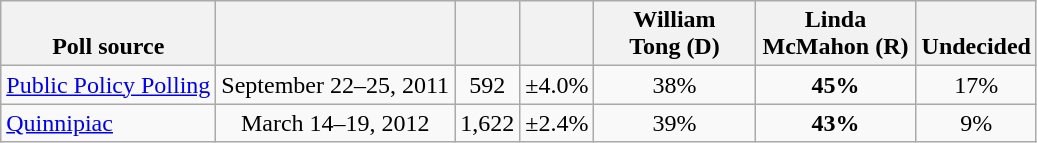<table class="wikitable" style="text-align:center">
<tr valign= bottom>
<th>Poll source</th>
<th></th>
<th></th>
<th></th>
<th style="width:100px;">William<br>Tong (D)</th>
<th style="width:100px;">Linda<br>McMahon (R)</th>
<th>Undecided</th>
</tr>
<tr>
<td align=left><a href='#'>Public Policy Polling</a></td>
<td>September 22–25, 2011</td>
<td>592</td>
<td>±4.0%</td>
<td>38%</td>
<td><strong>45%</strong></td>
<td>17%</td>
</tr>
<tr>
<td align=left><a href='#'>Quinnipiac</a></td>
<td>March 14–19, 2012</td>
<td>1,622</td>
<td>±2.4%</td>
<td>39%</td>
<td><strong>43%</strong></td>
<td>9%</td>
</tr>
</table>
